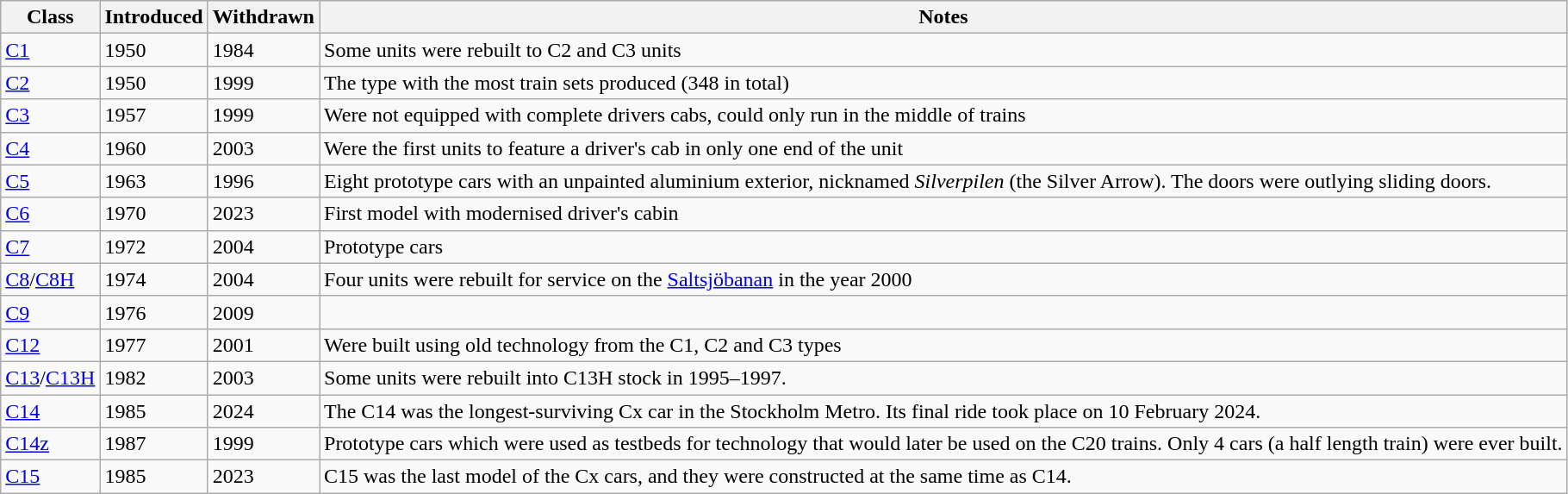<table class="wikitable sortable">
<tr>
<th>Class</th>
<th>Introduced</th>
<th>Withdrawn</th>
<th class=unsortable>Notes</th>
</tr>
<tr>
<td><a href='#'>C1</a></td>
<td>1950</td>
<td>1984</td>
<td>Some units were rebuilt to C2 and C3 units</td>
</tr>
<tr>
<td><a href='#'>C2</a></td>
<td>1950</td>
<td>1999</td>
<td>The type with the most train sets produced (348 in total)</td>
</tr>
<tr>
<td><a href='#'>C3</a></td>
<td>1957</td>
<td>1999</td>
<td>Were not equipped with complete drivers cabs, could only run in the middle of trains</td>
</tr>
<tr>
<td><a href='#'>C4</a></td>
<td>1960</td>
<td>2003</td>
<td>Were the first units to feature a driver's cab in only one end of the unit</td>
</tr>
<tr>
<td><a href='#'>C5</a></td>
<td>1963</td>
<td>1996</td>
<td>Eight prototype cars with an unpainted aluminium exterior, nicknamed <em>Silverpilen</em> (the Silver Arrow). The doors were outlying sliding doors.</td>
</tr>
<tr>
<td><a href='#'>C6</a></td>
<td>1970</td>
<td>2023</td>
<td>First model with modernised driver's cabin</td>
</tr>
<tr>
<td><a href='#'>C7</a></td>
<td>1972</td>
<td>2004</td>
<td>Prototype cars</td>
</tr>
<tr>
<td><a href='#'>C8</a>/<a href='#'>C8H</a></td>
<td>1974</td>
<td>2004</td>
<td>Four units were rebuilt for service on the <a href='#'>Saltsjöbanan</a> in the year 2000</td>
</tr>
<tr>
<td><a href='#'>C9</a></td>
<td>1976</td>
<td>2009</td>
<td></td>
</tr>
<tr>
<td><a href='#'>C12</a></td>
<td>1977</td>
<td>2001</td>
<td>Were built using old technology from the C1, C2 and C3 types</td>
</tr>
<tr>
<td><a href='#'>C13</a>/<a href='#'>C13H</a></td>
<td>1982</td>
<td>2003</td>
<td>Some units were rebuilt into C13H stock in 1995–1997.</td>
</tr>
<tr>
<td><a href='#'>C14</a></td>
<td>1985</td>
<td>2024</td>
<td>The C14 was the longest-surviving Cx car in the Stockholm Metro. Its final ride took place on 10 February 2024.</td>
</tr>
<tr>
<td><a href='#'>C14z</a></td>
<td>1987</td>
<td>1999</td>
<td>Prototype cars which were used as testbeds for technology that would later be used on the C20 trains. Only 4 cars (a half length train) were ever built.</td>
</tr>
<tr>
<td><a href='#'>C15</a></td>
<td>1985</td>
<td>2023</td>
<td>C15 was the last model of the Cx cars, and they were constructed at the same time as C14.</td>
</tr>
</table>
